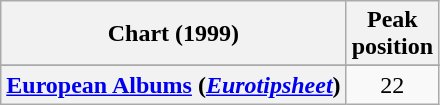<table class="wikitable sortable plainrowheaders">
<tr>
<th>Chart (1999)</th>
<th>Peak<br> position</th>
</tr>
<tr>
</tr>
<tr>
</tr>
<tr>
</tr>
<tr>
</tr>
<tr>
</tr>
<tr>
</tr>
<tr>
</tr>
<tr>
</tr>
<tr>
</tr>
<tr>
</tr>
<tr>
</tr>
<tr>
</tr>
<tr>
</tr>
<tr>
</tr>
<tr>
<th scope="row"><a href='#'>European Albums</a> (<em><a href='#'>Eurotipsheet</a></em>)</th>
<td style="text-align:center;">22</td>
</tr>
</table>
